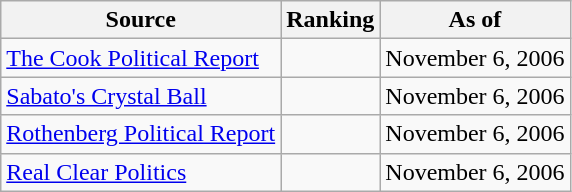<table class="wikitable" style="text-align:center">
<tr>
<th>Source</th>
<th>Ranking</th>
<th>As of</th>
</tr>
<tr>
<td align=left><a href='#'>The Cook Political Report</a></td>
<td></td>
<td>November 6, 2006</td>
</tr>
<tr>
<td align=left><a href='#'>Sabato's Crystal Ball</a></td>
<td></td>
<td>November 6, 2006</td>
</tr>
<tr>
<td align=left><a href='#'>Rothenberg Political Report</a></td>
<td></td>
<td>November 6, 2006</td>
</tr>
<tr>
<td align=left><a href='#'>Real Clear Politics</a></td>
<td></td>
<td>November 6, 2006</td>
</tr>
</table>
